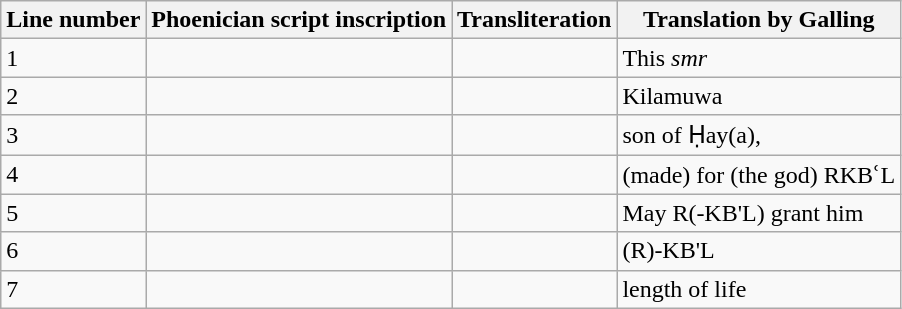<table class="wikitable">
<tr>
<th>Line number</th>
<th>Phoenician script inscription</th>
<th>Transliteration</th>
<th>Translation by Galling</th>
</tr>
<tr>
<td>1</td>
<td><div></div></td>
<td></td>
<td>This <em>smr</em></td>
</tr>
<tr>
<td>2</td>
<td><div></div></td>
<td></td>
<td>Kilamuwa</td>
</tr>
<tr>
<td>3</td>
<td><div></div></td>
<td></td>
<td>son of Ḥay(a),</td>
</tr>
<tr>
<td>4</td>
<td><div></div></td>
<td></td>
<td>(made) for (the god) RKBʿL</td>
</tr>
<tr>
<td>5</td>
<td><div></div></td>
<td></td>
<td>May R(-KB'L) grant him</td>
</tr>
<tr>
<td>6</td>
<td><div></div></td>
<td></td>
<td>(R)-KB'L</td>
</tr>
<tr>
<td>7</td>
<td><div></div></td>
<td></td>
<td>length of life</td>
</tr>
</table>
